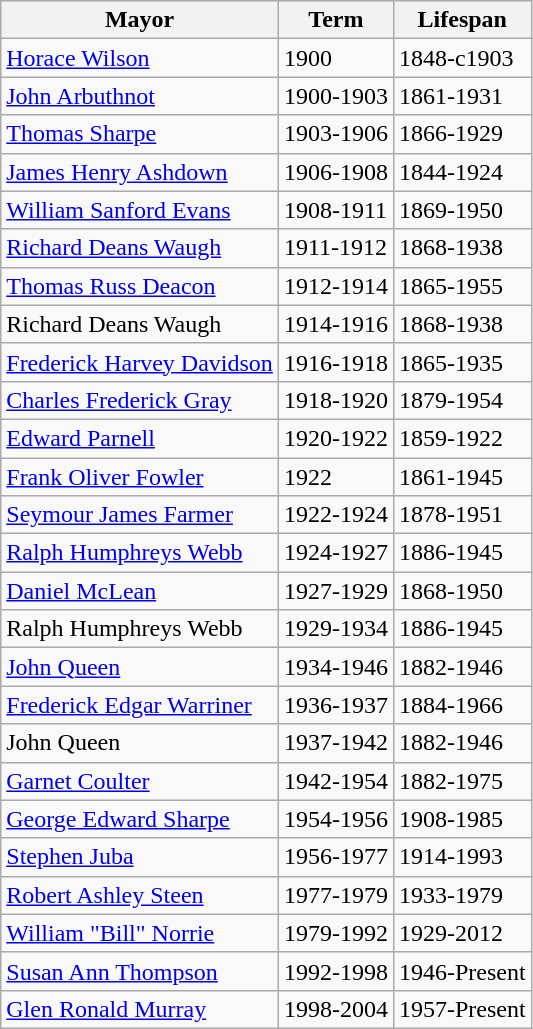<table class="wikitable mw-collapsible">
<tr>
<th>Mayor</th>
<th>Term</th>
<th>Lifespan</th>
</tr>
<tr>
<td><a href='#'>Horace Wilson</a></td>
<td>1900</td>
<td>1848-c1903</td>
</tr>
<tr>
<td><a href='#'>John Arbuthnot</a></td>
<td>1900-1903</td>
<td>1861-1931</td>
</tr>
<tr>
<td><a href='#'>Thomas Sharpe</a></td>
<td>1903-1906</td>
<td>1866-1929</td>
</tr>
<tr>
<td><a href='#'>James Henry Ashdown</a></td>
<td>1906-1908</td>
<td>1844-1924</td>
</tr>
<tr>
<td><a href='#'>William Sanford Evans</a></td>
<td>1908-1911</td>
<td>1869-1950</td>
</tr>
<tr>
<td><a href='#'>Richard Deans Waugh</a></td>
<td>1911-1912</td>
<td>1868-1938</td>
</tr>
<tr>
<td><a href='#'>Thomas Russ Deacon</a></td>
<td>1912-1914</td>
<td>1865-1955</td>
</tr>
<tr>
<td>Richard Deans Waugh</td>
<td>1914-1916</td>
<td>1868-1938</td>
</tr>
<tr>
<td><a href='#'>Frederick Harvey Davidson</a></td>
<td>1916-1918</td>
<td>1865-1935</td>
</tr>
<tr>
<td><a href='#'>Charles Frederick Gray</a></td>
<td>1918-1920</td>
<td>1879-1954</td>
</tr>
<tr>
<td><a href='#'>Edward Parnell</a></td>
<td>1920-1922</td>
<td>1859-1922</td>
</tr>
<tr>
<td><a href='#'>Frank Oliver Fowler</a></td>
<td>1922</td>
<td>1861-1945</td>
</tr>
<tr>
<td><a href='#'>Seymour James Farmer</a></td>
<td>1922-1924</td>
<td>1878-1951</td>
</tr>
<tr>
<td><a href='#'>Ralph Humphreys Webb</a></td>
<td>1924-1927</td>
<td>1886-1945</td>
</tr>
<tr>
<td><a href='#'>Daniel McLean</a></td>
<td>1927-1929</td>
<td>1868-1950</td>
</tr>
<tr>
<td>Ralph Humphreys Webb</td>
<td>1929-1934</td>
<td>1886-1945</td>
</tr>
<tr>
<td><a href='#'>John Queen</a></td>
<td>1934-1946</td>
<td>1882-1946</td>
</tr>
<tr>
<td><a href='#'>Frederick Edgar Warriner</a></td>
<td>1936-1937</td>
<td>1884-1966</td>
</tr>
<tr>
<td>John Queen</td>
<td>1937-1942</td>
<td>1882-1946</td>
</tr>
<tr>
<td><a href='#'>Garnet Coulter</a></td>
<td>1942-1954</td>
<td>1882-1975</td>
</tr>
<tr>
<td><a href='#'>George Edward Sharpe</a></td>
<td>1954-1956</td>
<td>1908-1985</td>
</tr>
<tr>
<td><a href='#'>Stephen Juba</a></td>
<td>1956-1977</td>
<td>1914-1993</td>
</tr>
<tr>
<td><a href='#'>Robert Ashley Steen</a></td>
<td>1977-1979</td>
<td>1933-1979</td>
</tr>
<tr>
<td><a href='#'>William "Bill" Norrie</a></td>
<td>1979-1992</td>
<td>1929-2012</td>
</tr>
<tr>
<td><a href='#'>Susan Ann Thompson</a></td>
<td>1992-1998</td>
<td>1946-Present</td>
</tr>
<tr>
<td><a href='#'>Glen Ronald Murray</a></td>
<td>1998-2004</td>
<td>1957-Present</td>
</tr>
</table>
